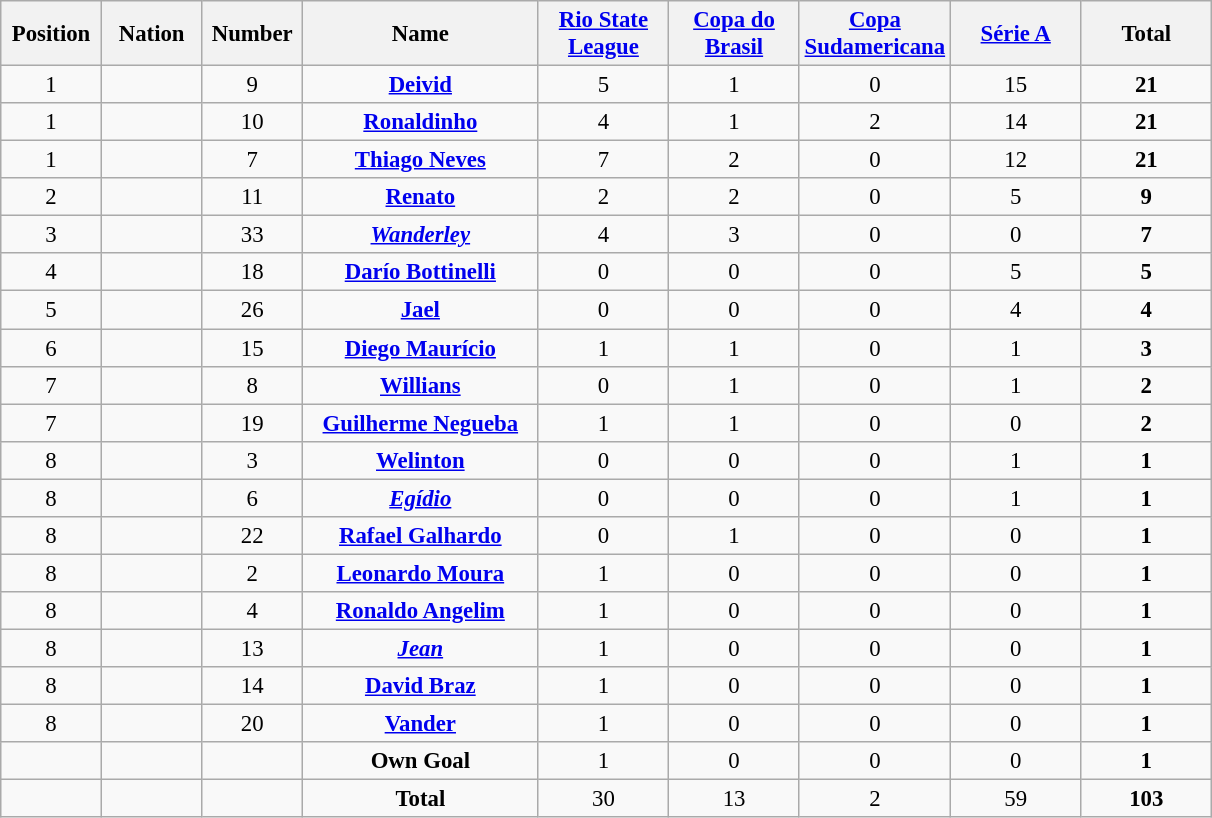<table class="wikitable" style="font-size: 95%; text-align: center;">
<tr>
<th width=60>Position</th>
<th width=60>Nation</th>
<th width=60>Number</th>
<th width=150>Name</th>
<th width=80><a href='#'>Rio State League</a></th>
<th width=80><a href='#'>Copa do Brasil</a></th>
<th width=80><a href='#'>Copa Sudamericana</a></th>
<th width=80><a href='#'>Série A</a></th>
<th width=80>Total</th>
</tr>
<tr>
<td>1</td>
<td></td>
<td>9</td>
<td><strong><a href='#'>Deivid</a></strong></td>
<td>5</td>
<td>1</td>
<td>0</td>
<td>15</td>
<td><strong>21</strong></td>
</tr>
<tr>
<td>1</td>
<td></td>
<td>10</td>
<td><strong><a href='#'>Ronaldinho</a></strong></td>
<td>4</td>
<td>1</td>
<td>2</td>
<td>14</td>
<td><strong>21</strong></td>
</tr>
<tr>
<td>1</td>
<td></td>
<td>7</td>
<td><strong><a href='#'>Thiago Neves</a></strong></td>
<td>7</td>
<td>2</td>
<td>0</td>
<td>12</td>
<td><strong>21</strong></td>
</tr>
<tr>
<td>2</td>
<td></td>
<td>11</td>
<td><strong><a href='#'>Renato</a></strong></td>
<td>2</td>
<td>2</td>
<td>0</td>
<td>5</td>
<td><strong>9</strong></td>
</tr>
<tr>
<td>3</td>
<td></td>
<td>33</td>
<td><strong><em><a href='#'>Wanderley</a></em></strong></td>
<td>4</td>
<td>3</td>
<td>0</td>
<td>0</td>
<td><strong>7</strong></td>
</tr>
<tr>
<td>4</td>
<td></td>
<td>18</td>
<td><strong><a href='#'>Darío Bottinelli</a></strong></td>
<td>0</td>
<td>0</td>
<td>0</td>
<td>5</td>
<td><strong>5</strong></td>
</tr>
<tr>
<td>5</td>
<td></td>
<td>26</td>
<td><strong><a href='#'>Jael</a></strong></td>
<td>0</td>
<td>0</td>
<td>0</td>
<td>4</td>
<td><strong>4</strong></td>
</tr>
<tr>
<td>6</td>
<td></td>
<td>15</td>
<td><strong><a href='#'>Diego Maurício</a></strong></td>
<td>1</td>
<td>1</td>
<td>0</td>
<td>1</td>
<td><strong>3</strong></td>
</tr>
<tr>
<td>7</td>
<td></td>
<td>8</td>
<td><strong><a href='#'>Willians</a></strong></td>
<td>0</td>
<td>1</td>
<td>0</td>
<td>1</td>
<td><strong>2</strong></td>
</tr>
<tr>
<td>7</td>
<td></td>
<td>19</td>
<td><strong><a href='#'>Guilherme Negueba</a></strong></td>
<td>1</td>
<td>1</td>
<td>0</td>
<td>0</td>
<td><strong>2</strong></td>
</tr>
<tr>
<td>8</td>
<td></td>
<td>3</td>
<td><strong><a href='#'>Welinton</a></strong></td>
<td>0</td>
<td>0</td>
<td>0</td>
<td>1</td>
<td><strong>1</strong></td>
</tr>
<tr>
<td>8</td>
<td></td>
<td>6</td>
<td><strong><em><a href='#'>Egídio</a></em></strong></td>
<td>0</td>
<td>0</td>
<td>0</td>
<td>1</td>
<td><strong>1</strong></td>
</tr>
<tr>
<td>8</td>
<td></td>
<td>22</td>
<td><strong><a href='#'>Rafael Galhardo</a></strong></td>
<td>0</td>
<td>1</td>
<td>0</td>
<td>0</td>
<td><strong>1</strong></td>
</tr>
<tr>
<td>8</td>
<td></td>
<td>2</td>
<td><strong><a href='#'>Leonardo Moura</a></strong></td>
<td>1</td>
<td>0</td>
<td>0</td>
<td>0</td>
<td><strong>1</strong></td>
</tr>
<tr>
<td>8</td>
<td></td>
<td>4</td>
<td><strong><a href='#'>Ronaldo Angelim</a></strong></td>
<td>1</td>
<td>0</td>
<td>0</td>
<td>0</td>
<td><strong>1</strong></td>
</tr>
<tr>
<td>8</td>
<td></td>
<td>13</td>
<td><strong><em><a href='#'>Jean</a></em></strong></td>
<td>1</td>
<td>0</td>
<td>0</td>
<td>0</td>
<td><strong>1</strong></td>
</tr>
<tr>
<td>8</td>
<td></td>
<td>14</td>
<td><strong><a href='#'>David Braz</a></strong></td>
<td>1</td>
<td>0</td>
<td>0</td>
<td>0</td>
<td><strong>1</strong></td>
</tr>
<tr>
<td>8</td>
<td></td>
<td>20</td>
<td><strong><a href='#'>Vander</a></strong></td>
<td>1</td>
<td>0</td>
<td>0</td>
<td>0</td>
<td><strong>1</strong></td>
</tr>
<tr>
<td></td>
<td></td>
<td></td>
<td><strong>Own Goal</strong></td>
<td>1</td>
<td>0</td>
<td>0</td>
<td>0</td>
<td><strong>1</strong></td>
</tr>
<tr>
<td></td>
<td></td>
<td></td>
<td><strong>Total</strong></td>
<td>30</td>
<td>13</td>
<td>2</td>
<td>59</td>
<td><strong>103</strong></td>
</tr>
</table>
